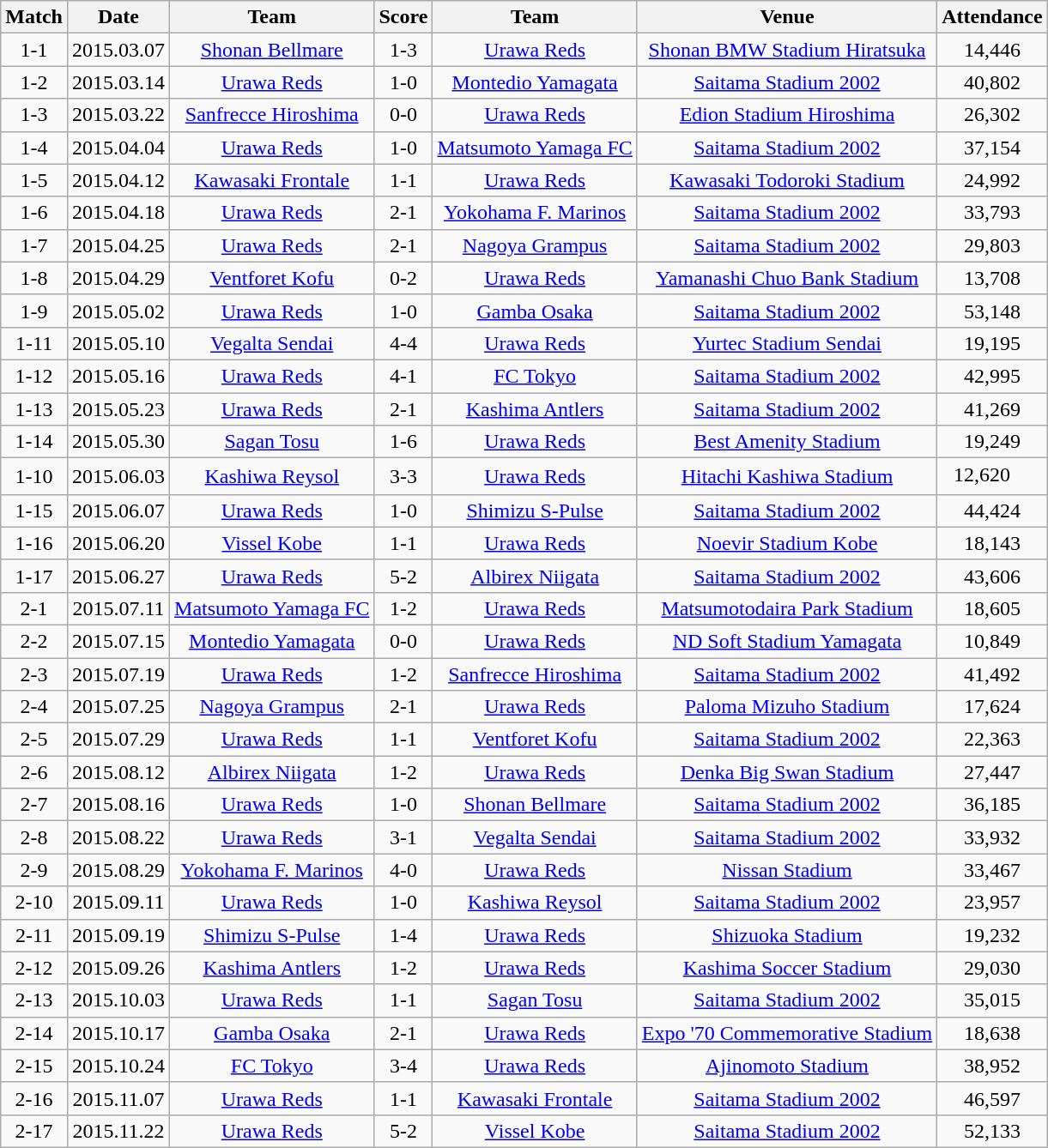<table class="wikitable" style="text-align:center;">
<tr>
<th>Match</th>
<th>Date</th>
<th>Team</th>
<th>Score</th>
<th>Team</th>
<th>Venue</th>
<th>Attendance</th>
</tr>
<tr>
<td>1-1</td>
<td>2015.03.07</td>
<td><a href='#'>Shonan Bellmare</a></td>
<td>1-3</td>
<td><a href='#'>Urawa Reds</a></td>
<td><a href='#'>Shonan BMW Stadium Hiratsuka</a></td>
<td>14,446</td>
</tr>
<tr>
<td>1-2</td>
<td>2015.03.14</td>
<td><a href='#'>Urawa Reds</a></td>
<td>1-0</td>
<td><a href='#'>Montedio Yamagata</a></td>
<td><a href='#'>Saitama Stadium 2002</a></td>
<td>40,802</td>
</tr>
<tr>
<td>1-3</td>
<td>2015.03.22</td>
<td><a href='#'>Sanfrecce Hiroshima</a></td>
<td>0-0</td>
<td><a href='#'>Urawa Reds</a></td>
<td><a href='#'>Edion Stadium Hiroshima</a></td>
<td>26,302</td>
</tr>
<tr>
<td>1-4</td>
<td>2015.04.04</td>
<td><a href='#'>Urawa Reds</a></td>
<td>1-0</td>
<td><a href='#'>Matsumoto Yamaga FC</a></td>
<td><a href='#'>Saitama Stadium 2002</a></td>
<td>37,154</td>
</tr>
<tr>
<td>1-5</td>
<td>2015.04.12</td>
<td><a href='#'>Kawasaki Frontale</a></td>
<td>1-1</td>
<td><a href='#'>Urawa Reds</a></td>
<td><a href='#'>Kawasaki Todoroki Stadium</a></td>
<td>24,992</td>
</tr>
<tr>
<td>1-6</td>
<td>2015.04.18</td>
<td><a href='#'>Urawa Reds</a></td>
<td>2-1</td>
<td><a href='#'>Yokohama F. Marinos</a></td>
<td><a href='#'>Saitama Stadium 2002</a></td>
<td>33,793</td>
</tr>
<tr>
<td>1-7</td>
<td>2015.04.25</td>
<td><a href='#'>Urawa Reds</a></td>
<td>2-1</td>
<td><a href='#'>Nagoya Grampus</a></td>
<td><a href='#'>Saitama Stadium 2002</a></td>
<td>29,803</td>
</tr>
<tr>
<td>1-8</td>
<td>2015.04.29</td>
<td><a href='#'>Ventforet Kofu</a></td>
<td>0-2</td>
<td><a href='#'>Urawa Reds</a></td>
<td><a href='#'>Yamanashi Chuo Bank Stadium</a></td>
<td>13,708</td>
</tr>
<tr>
<td>1-9</td>
<td>2015.05.02</td>
<td><a href='#'>Urawa Reds</a></td>
<td>1-0</td>
<td><a href='#'>Gamba Osaka</a></td>
<td><a href='#'>Saitama Stadium 2002</a></td>
<td>53,148</td>
</tr>
<tr>
<td>1-11</td>
<td>2015.05.10</td>
<td><a href='#'>Vegalta Sendai</a></td>
<td>4-4</td>
<td><a href='#'>Urawa Reds</a></td>
<td><a href='#'>Yurtec Stadium Sendai</a></td>
<td>19,195</td>
</tr>
<tr>
<td>1-12</td>
<td>2015.05.16</td>
<td><a href='#'>Urawa Reds</a></td>
<td>4-1</td>
<td><a href='#'>FC Tokyo</a></td>
<td><a href='#'>Saitama Stadium 2002</a></td>
<td>42,995</td>
</tr>
<tr>
<td>1-13</td>
<td>2015.05.23</td>
<td><a href='#'>Urawa Reds</a></td>
<td>2-1</td>
<td><a href='#'>Kashima Antlers</a></td>
<td><a href='#'>Saitama Stadium 2002</a></td>
<td>41,269</td>
</tr>
<tr>
<td>1-14</td>
<td>2015.05.30</td>
<td><a href='#'>Sagan Tosu</a></td>
<td>1-6</td>
<td><a href='#'>Urawa Reds</a></td>
<td><a href='#'>Best Amenity Stadium</a></td>
<td>19,249</td>
</tr>
<tr>
<td>1-10</td>
<td>2015.06.03</td>
<td><a href='#'>Kashiwa Reysol</a></td>
<td>3-3</td>
<td><a href='#'>Urawa Reds</a></td>
<td><a href='#'>Hitachi Kashiwa Stadium</a></td>
<td>12,620　</td>
</tr>
<tr>
<td>1-15</td>
<td>2015.06.07</td>
<td><a href='#'>Urawa Reds</a></td>
<td>1-0</td>
<td><a href='#'>Shimizu S-Pulse</a></td>
<td><a href='#'>Saitama Stadium 2002</a></td>
<td>44,424</td>
</tr>
<tr>
<td>1-16</td>
<td>2015.06.20</td>
<td><a href='#'>Vissel Kobe</a></td>
<td>1-1</td>
<td><a href='#'>Urawa Reds</a></td>
<td><a href='#'>Noevir Stadium Kobe</a></td>
<td>18,143</td>
</tr>
<tr>
<td>1-17</td>
<td>2015.06.27</td>
<td><a href='#'>Urawa Reds</a></td>
<td>5-2</td>
<td><a href='#'>Albirex Niigata</a></td>
<td><a href='#'>Saitama Stadium 2002</a></td>
<td>43,606</td>
</tr>
<tr>
<td>2-1</td>
<td>2015.07.11</td>
<td><a href='#'>Matsumoto Yamaga FC</a></td>
<td>1-2</td>
<td><a href='#'>Urawa Reds</a></td>
<td><a href='#'>Matsumotodaira Park Stadium</a></td>
<td>18,605</td>
</tr>
<tr>
<td>2-2</td>
<td>2015.07.15</td>
<td><a href='#'>Montedio Yamagata</a></td>
<td>0-0</td>
<td><a href='#'>Urawa Reds</a></td>
<td><a href='#'>ND Soft Stadium Yamagata</a></td>
<td>10,849</td>
</tr>
<tr>
<td>2-3</td>
<td>2015.07.19</td>
<td><a href='#'>Urawa Reds</a></td>
<td>1-2</td>
<td><a href='#'>Sanfrecce Hiroshima</a></td>
<td><a href='#'>Saitama Stadium 2002</a></td>
<td>41,492</td>
</tr>
<tr>
<td>2-4</td>
<td>2015.07.25</td>
<td><a href='#'>Nagoya Grampus</a></td>
<td>2-1</td>
<td><a href='#'>Urawa Reds</a></td>
<td><a href='#'>Paloma Mizuho Stadium</a></td>
<td>17,624</td>
</tr>
<tr>
<td>2-5</td>
<td>2015.07.29</td>
<td><a href='#'>Urawa Reds</a></td>
<td>1-1</td>
<td><a href='#'>Ventforet Kofu</a></td>
<td><a href='#'>Saitama Stadium 2002</a></td>
<td>22,363</td>
</tr>
<tr>
<td>2-6</td>
<td>2015.08.12</td>
<td><a href='#'>Albirex Niigata</a></td>
<td>1-2</td>
<td><a href='#'>Urawa Reds</a></td>
<td><a href='#'>Denka Big Swan Stadium</a></td>
<td>27,447</td>
</tr>
<tr>
<td>2-7</td>
<td>2015.08.16</td>
<td><a href='#'>Urawa Reds</a></td>
<td>1-0</td>
<td><a href='#'>Shonan Bellmare</a></td>
<td><a href='#'>Saitama Stadium 2002</a></td>
<td>36,185</td>
</tr>
<tr>
<td>2-8</td>
<td>2015.08.22</td>
<td><a href='#'>Urawa Reds</a></td>
<td>3-1</td>
<td><a href='#'>Vegalta Sendai</a></td>
<td><a href='#'>Saitama Stadium 2002</a></td>
<td>33,932</td>
</tr>
<tr>
<td>2-9</td>
<td>2015.08.29</td>
<td><a href='#'>Yokohama F. Marinos</a></td>
<td>4-0</td>
<td><a href='#'>Urawa Reds</a></td>
<td><a href='#'>Nissan Stadium</a></td>
<td>33,467</td>
</tr>
<tr>
<td>2-10</td>
<td>2015.09.11</td>
<td><a href='#'>Urawa Reds</a></td>
<td>1-0</td>
<td><a href='#'>Kashiwa Reysol</a></td>
<td><a href='#'>Saitama Stadium 2002</a></td>
<td>23,957</td>
</tr>
<tr>
<td>2-11</td>
<td>2015.09.19</td>
<td><a href='#'>Shimizu S-Pulse</a></td>
<td>1-4</td>
<td><a href='#'>Urawa Reds</a></td>
<td><a href='#'>Shizuoka Stadium</a></td>
<td>19,232</td>
</tr>
<tr>
<td>2-12</td>
<td>2015.09.26</td>
<td><a href='#'>Kashima Antlers</a></td>
<td>1-2</td>
<td><a href='#'>Urawa Reds</a></td>
<td><a href='#'>Kashima Soccer Stadium</a></td>
<td>29,030</td>
</tr>
<tr>
<td>2-13</td>
<td>2015.10.03</td>
<td><a href='#'>Urawa Reds</a></td>
<td>1-1</td>
<td><a href='#'>Sagan Tosu</a></td>
<td><a href='#'>Saitama Stadium 2002</a></td>
<td>35,015</td>
</tr>
<tr>
<td>2-14</td>
<td>2015.10.17</td>
<td><a href='#'>Gamba Osaka</a></td>
<td>2-1</td>
<td><a href='#'>Urawa Reds</a></td>
<td><a href='#'>Expo '70 Commemorative Stadium</a></td>
<td>18,638</td>
</tr>
<tr>
<td>2-15</td>
<td>2015.10.24</td>
<td><a href='#'>FC Tokyo</a></td>
<td>3-4</td>
<td><a href='#'>Urawa Reds</a></td>
<td><a href='#'>Ajinomoto Stadium</a></td>
<td>38,952</td>
</tr>
<tr>
<td>2-16</td>
<td>2015.11.07</td>
<td><a href='#'>Urawa Reds</a></td>
<td>1-1</td>
<td><a href='#'>Kawasaki Frontale</a></td>
<td><a href='#'>Saitama Stadium 2002</a></td>
<td>46,597</td>
</tr>
<tr>
<td>2-17</td>
<td>2015.11.22</td>
<td><a href='#'>Urawa Reds</a></td>
<td>5-2</td>
<td><a href='#'>Vissel Kobe</a></td>
<td><a href='#'>Saitama Stadium 2002</a></td>
<td>52,133</td>
</tr>
</table>
